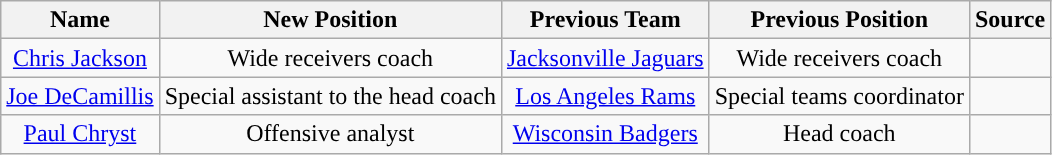<table class="wikitable">
<tr>
<th style="text-align:center; ">Name</th>
<th style="text-align:center; ">New Position</th>
<th style="text-align:center; ">Previous Team</th>
<th style="text-align:center; ">Previous Position</th>
<th style="text-align:center; ">Source</th>
</tr>
<tr align="center">
<td><a href='#'>Chris Jackson</a></td>
<td>Wide receivers coach</td>
<td><a href='#'>Jacksonville Jaguars</a></td>
<td>Wide receivers coach</td>
<td></td>
</tr>
<tr align="center">
<td><a href='#'>Joe DeCamillis</a></td>
<td>Special assistant to the head coach</td>
<td><a href='#'>Los Angeles Rams</a></td>
<td>Special teams coordinator</td>
<td></td>
</tr>
<tr align="center">
<td><a href='#'>Paul Chryst</a></td>
<td>Offensive analyst</td>
<td><a href='#'>Wisconsin Badgers</a></td>
<td>Head coach</td>
<td></td>
</tr>
</table>
